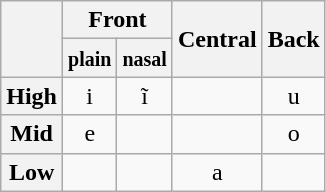<table class="wikitable" style="text-align:center;">
<tr>
<th rowspan="2"></th>
<th colspan="2">Front</th>
<th rowspan="2">Central</th>
<th rowspan="2">Back</th>
</tr>
<tr>
<th><small>plain</small></th>
<th><small>nasal</small></th>
</tr>
<tr>
<th>High</th>
<td>i</td>
<td>ĩ</td>
<td></td>
<td>u</td>
</tr>
<tr>
<th>Mid</th>
<td>e</td>
<td></td>
<td></td>
<td>o</td>
</tr>
<tr>
<th>Low</th>
<td></td>
<td></td>
<td>a</td>
<td></td>
</tr>
</table>
